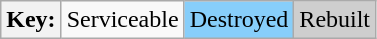<table class="wikitable">
<tr>
<th>Key:</th>
<td>Serviceable</td>
<td bgcolor=#87cefa>Destroyed</td>
<td bgcolor=#cecece>Rebuilt</td>
</tr>
</table>
